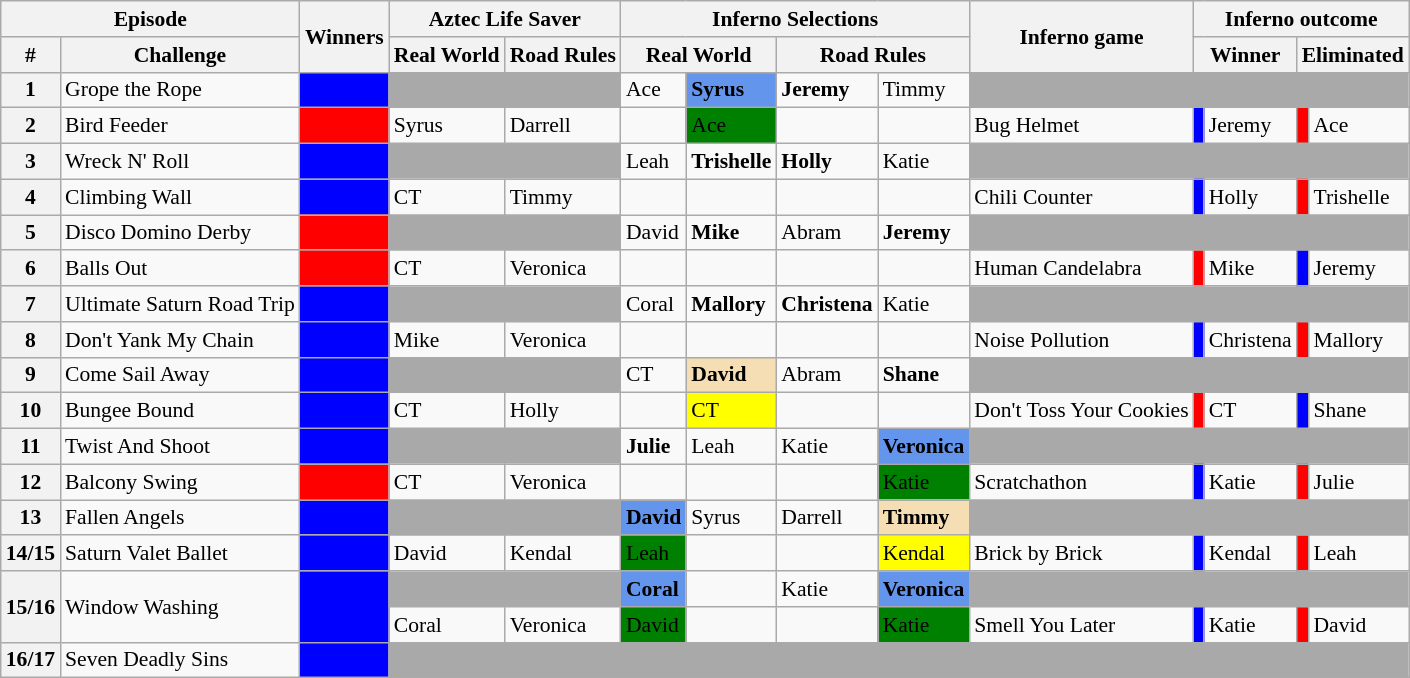<table class="wikitable" style="font-size:90%; white-space:nowrap">
<tr>
<th colspan=2>Episode</th>
<th rowspan=2>Winners</th>
<th colspan=2>Aztec Life Saver</th>
<th colspan=4>Inferno Selections</th>
<th rowspan=2>Inferno game</th>
<th colspan=4>Inferno outcome</th>
</tr>
<tr>
<th>#</th>
<th>Challenge</th>
<th>Real World</th>
<th>Road Rules</th>
<th colspan=2>Real World</th>
<th colspan=2>Road Rules</th>
<th colspan=2>Winner</th>
<th colspan=2>Eliminated</th>
</tr>
<tr>
<th>1</th>
<td>Grope the Rope</td>
<td bgcolor="blue"></td>
<td colspan=2 bgcolor="darkgray"></td>
<td>Ace</td>
<td bgcolor="cornflowerblue"><strong>Syrus</strong></td>
<td><strong>Jeremy</strong></td>
<td>Timmy</td>
<td colspan=5 bgcolor="darkgray"></td>
</tr>
<tr>
<th>2</th>
<td>Bird Feeder</td>
<td bgcolor="red"></td>
<td>Syrus</td>
<td>Darrell</td>
<td></td>
<td bgcolor="green"><span>Ace</span></td>
<td></td>
<td></td>
<td>Bug Helmet</td>
<td bgcolor="blue"></td>
<td>Jeremy</td>
<td bgcolor="red"></td>
<td>Ace</td>
</tr>
<tr>
<th>3</th>
<td>Wreck N' Roll</td>
<td bgcolor="blue"></td>
<td colspan=2 bgcolor="darkgray"></td>
<td>Leah</td>
<td><strong>Trishelle</strong></td>
<td><strong>Holly</strong></td>
<td>Katie</td>
<td colspan=5 bgcolor="darkgray"></td>
</tr>
<tr>
<th>4</th>
<td>Climbing Wall</td>
<td bgcolor="blue"></td>
<td>CT</td>
<td>Timmy</td>
<td></td>
<td></td>
<td></td>
<td></td>
<td>Chili Counter</td>
<td bgcolor="blue"></td>
<td>Holly</td>
<td bgcolor="red"></td>
<td>Trishelle</td>
</tr>
<tr>
<th>5</th>
<td>Disco Domino Derby</td>
<td bgcolor="red"></td>
<td colspan=2 bgcolor="darkgray"></td>
<td>David</td>
<td><strong>Mike</strong></td>
<td>Abram</td>
<td><strong>Jeremy</strong></td>
<td colspan=5 bgcolor="darkgray"></td>
</tr>
<tr>
<th>6</th>
<td>Balls Out</td>
<td bgcolor="red"></td>
<td>CT</td>
<td>Veronica</td>
<td></td>
<td></td>
<td></td>
<td></td>
<td>Human Candelabra</td>
<td bgcolor="red"></td>
<td>Mike</td>
<td bgcolor="blue"></td>
<td>Jeremy</td>
</tr>
<tr>
<th>7</th>
<td>Ultimate Saturn Road Trip</td>
<td bgcolor="blue"></td>
<td colspan=2 bgcolor="darkgray"></td>
<td>Coral</td>
<td><strong>Mallory</strong></td>
<td><strong>Christena</strong></td>
<td>Katie</td>
<td colspan=5 bgcolor="darkgray"></td>
</tr>
<tr>
<th>8</th>
<td>Don't Yank My Chain</td>
<td bgcolor="blue"></td>
<td>Mike</td>
<td>Veronica</td>
<td></td>
<td></td>
<td></td>
<td></td>
<td>Noise Pollution</td>
<td bgcolor="blue"></td>
<td>Christena</td>
<td bgcolor="red"></td>
<td>Mallory</td>
</tr>
<tr>
<th>9</th>
<td>Come Sail Away</td>
<td bgcolor="blue"></td>
<td colspan=2 bgcolor="darkgray"></td>
<td>CT</td>
<td bgcolor="wheat"><strong>David</strong></td>
<td>Abram</td>
<td><strong>Shane</strong></td>
<td colspan=5 bgcolor="darkgray"></td>
</tr>
<tr>
<th>10</th>
<td>Bungee Bound</td>
<td bgcolor="blue"></td>
<td>CT</td>
<td>Holly</td>
<td></td>
<td bgcolor="yellow">CT</td>
<td></td>
<td></td>
<td>Don't Toss Your Cookies</td>
<td bgcolor="red"></td>
<td>CT</td>
<td bgcolor="blue"></td>
<td>Shane</td>
</tr>
<tr>
<th>11</th>
<td>Twist And Shoot</td>
<td bgcolor="blue"></td>
<td colspan=2 bgcolor="darkgray"></td>
<td><strong>Julie</strong></td>
<td>Leah</td>
<td>Katie</td>
<td bgcolor="cornflowerblue"><strong>Veronica</strong></td>
<td colspan=5 bgcolor="darkgray"></td>
</tr>
<tr>
<th>12</th>
<td>Balcony Swing</td>
<td bgcolor="red"></td>
<td>CT</td>
<td>Veronica</td>
<td></td>
<td></td>
<td></td>
<td bgcolor="green"><span>Katie</span></td>
<td>Scratchathon</td>
<td bgcolor="blue"></td>
<td>Katie</td>
<td bgcolor="red"></td>
<td>Julie</td>
</tr>
<tr>
<th>13</th>
<td>Fallen Angels</td>
<td bgcolor="blue"></td>
<td colspan=2 bgcolor="darkgray"></td>
<td bgcolor="cornflowerblue"><strong>David</strong></td>
<td>Syrus</td>
<td>Darrell</td>
<td bgcolor="wheat"><strong>Timmy</strong></td>
<td colspan=5 bgcolor="darkgray"></td>
</tr>
<tr>
<th>14/15</th>
<td>Saturn Valet Ballet</td>
<td bgcolor="blue"></td>
<td>David</td>
<td>Kendal</td>
<td bgcolor="green"><span>Leah</span></td>
<td></td>
<td></td>
<td bgcolor="yellow">Kendal</td>
<td>Brick by Brick</td>
<td bgcolor="blue"></td>
<td>Kendal</td>
<td bgcolor="red"></td>
<td>Leah</td>
</tr>
<tr>
<th rowspan=2>15/16</th>
<td rowspan=2>Window Washing</td>
<td rowspan=2 bgcolor="blue"></td>
<td colspan=2 bgcolor="darkgray"></td>
<td bgcolor="cornflowerblue"><strong>Coral</strong></td>
<td></td>
<td>Katie</td>
<td bgcolor="cornflowerblue"><strong>Veronica</strong></td>
<td colspan=5 bgcolor="darkgray"></td>
</tr>
<tr>
<td>Coral</td>
<td>Veronica</td>
<td bgcolor="green"><span>David</span></td>
<td></td>
<td></td>
<td bgcolor="green"><span> Katie</span></td>
<td>Smell You Later</td>
<td bgcolor="blue"></td>
<td>Katie</td>
<td bgcolor="red"></td>
<td>David</td>
</tr>
<tr>
<th>16/17</th>
<td>Seven Deadly Sins</td>
<td bgcolor="blue"><strong></strong></td>
<td colspan=11 bgcolor="darkgray"></td>
</tr>
</table>
